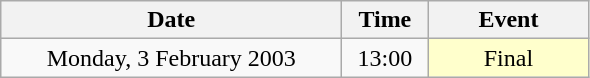<table class = "wikitable" style="text-align:center;">
<tr>
<th width=220>Date</th>
<th width=50>Time</th>
<th width=100>Event</th>
</tr>
<tr>
<td>Monday, 3 February 2003</td>
<td>13:00</td>
<td bgcolor=ffffcc>Final</td>
</tr>
</table>
